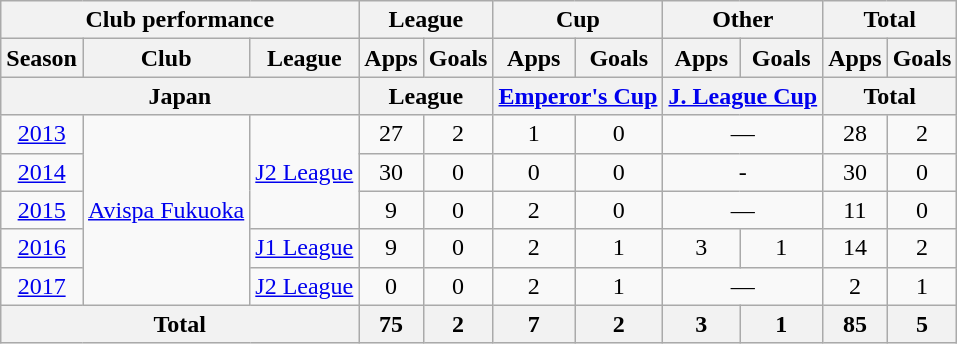<table class="wikitable" style="text-align:center;">
<tr>
<th colspan=3>Club performance</th>
<th colspan=2>League</th>
<th colspan=2>Cup</th>
<th colspan=2>Other</th>
<th colspan=2>Total</th>
</tr>
<tr>
<th>Season</th>
<th>Club</th>
<th>League</th>
<th>Apps</th>
<th>Goals</th>
<th>Apps</th>
<th>Goals</th>
<th>Apps</th>
<th>Goals</th>
<th>Apps</th>
<th>Goals</th>
</tr>
<tr>
<th colspan=3>Japan</th>
<th colspan=2>League</th>
<th colspan=2><a href='#'>Emperor's Cup</a></th>
<th colspan=2><a href='#'>J. League Cup</a></th>
<th colspan=2>Total</th>
</tr>
<tr>
<td><a href='#'>2013</a></td>
<td rowspan="5"><a href='#'>Avispa Fukuoka</a></td>
<td rowspan="3"><a href='#'>J2 League</a></td>
<td>27</td>
<td>2</td>
<td>1</td>
<td>0</td>
<td colspan="2">—</td>
<td>28</td>
<td>2</td>
</tr>
<tr>
<td><a href='#'>2014</a></td>
<td>30</td>
<td>0</td>
<td>0</td>
<td>0</td>
<td colspan="2">-</td>
<td>30</td>
<td>0</td>
</tr>
<tr>
<td><a href='#'>2015</a></td>
<td>9</td>
<td>0</td>
<td>2</td>
<td>0</td>
<td colspan="2">—</td>
<td>11</td>
<td>0</td>
</tr>
<tr>
<td><a href='#'>2016</a></td>
<td><a href='#'>J1 League</a></td>
<td>9</td>
<td>0</td>
<td>2</td>
<td>1</td>
<td>3</td>
<td>1</td>
<td>14</td>
<td>2</td>
</tr>
<tr>
<td><a href='#'>2017</a></td>
<td><a href='#'>J2 League</a></td>
<td>0</td>
<td>0</td>
<td>2</td>
<td>1</td>
<td colspan="2">—</td>
<td>2</td>
<td>1</td>
</tr>
<tr>
<th colspan=3>Total</th>
<th>75</th>
<th>2</th>
<th>7</th>
<th>2</th>
<th>3</th>
<th>1</th>
<th>85</th>
<th>5</th>
</tr>
</table>
